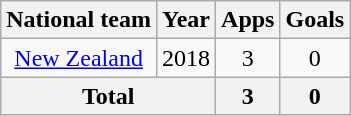<table class="wikitable" style="text-align:center">
<tr>
<th>National team</th>
<th>Year</th>
<th>Apps</th>
<th>Goals</th>
</tr>
<tr>
<td rowspan="1"><a href='#'>New Zealand</a></td>
<td>2018</td>
<td>3</td>
<td>0</td>
</tr>
<tr>
<th colspan="2">Total</th>
<th>3</th>
<th>0</th>
</tr>
</table>
